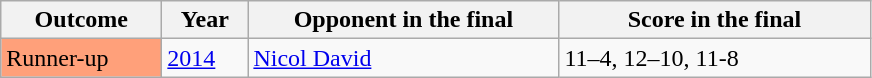<table class="sortable wikitable">
<tr>
<th width="100">Outcome</th>
<th width="50">Year</th>
<th width="200">Opponent in the final</th>
<th width="200">Score in the final</th>
</tr>
<tr>
<td bgcolor="ffa07a">Runner-up</td>
<td><a href='#'>2014</a></td>
<td> <a href='#'>Nicol David</a></td>
<td>11–4, 12–10, 11-8</td>
</tr>
</table>
